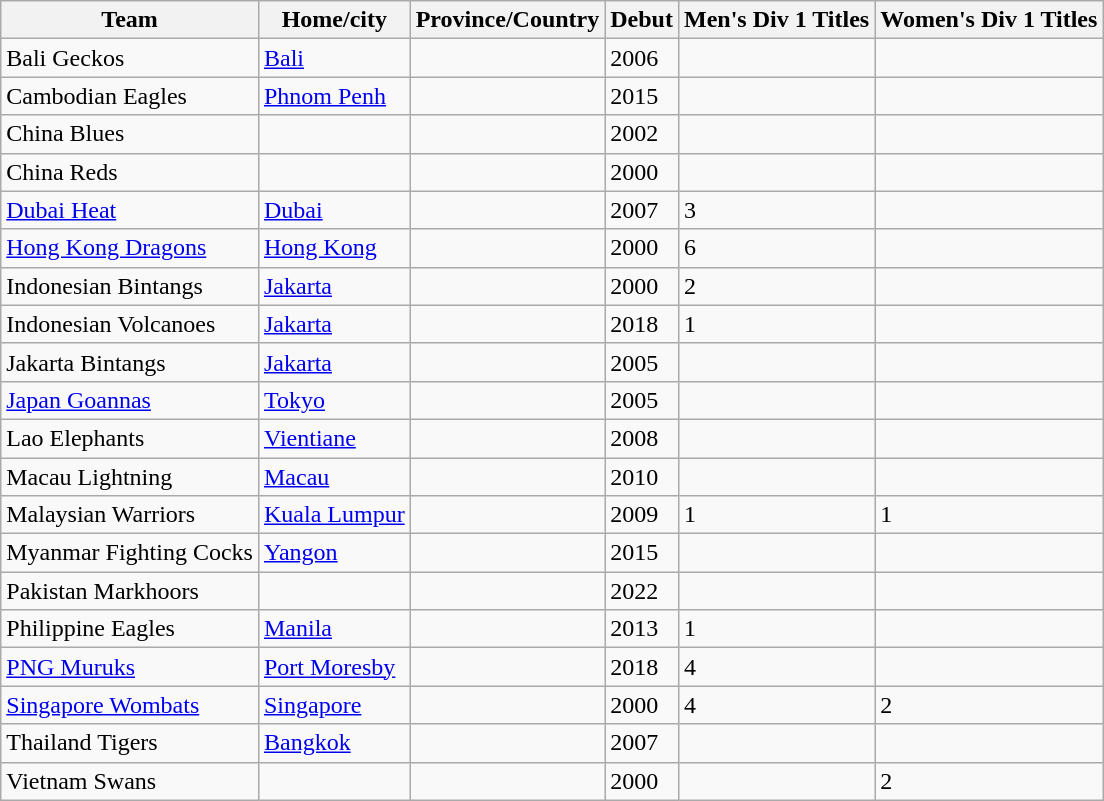<table class="wikitable sortable">
<tr>
<th>Team</th>
<th>Home/city</th>
<th>Province/Country</th>
<th>Debut</th>
<th>Men's Div 1 Titles</th>
<th>Women's Div 1 Titles</th>
</tr>
<tr>
<td>Bali Geckos</td>
<td><a href='#'>Bali</a></td>
<td></td>
<td>2006</td>
<td></td>
<td></td>
</tr>
<tr>
<td>Cambodian Eagles</td>
<td><a href='#'>Phnom Penh</a></td>
<td></td>
<td>2015</td>
<td></td>
<td></td>
</tr>
<tr>
<td>China Blues</td>
<td></td>
<td></td>
<td>2002</td>
<td></td>
<td></td>
</tr>
<tr>
<td>China Reds</td>
<td></td>
<td></td>
<td>2000</td>
<td></td>
<td></td>
</tr>
<tr>
<td><a href='#'>Dubai Heat</a></td>
<td><a href='#'>Dubai</a></td>
<td></td>
<td>2007</td>
<td>3</td>
<td></td>
</tr>
<tr>
<td><a href='#'>Hong Kong Dragons</a></td>
<td><a href='#'>Hong Kong</a></td>
<td></td>
<td>2000</td>
<td>6</td>
<td></td>
</tr>
<tr>
<td>Indonesian Bintangs</td>
<td><a href='#'>Jakarta</a></td>
<td></td>
<td>2000</td>
<td>2</td>
<td></td>
</tr>
<tr>
<td>Indonesian Volcanoes</td>
<td><a href='#'>Jakarta</a></td>
<td></td>
<td>2018</td>
<td>1</td>
<td></td>
</tr>
<tr>
<td>Jakarta Bintangs</td>
<td><a href='#'>Jakarta</a></td>
<td></td>
<td>2005</td>
<td></td>
<td></td>
</tr>
<tr>
<td><a href='#'>Japan Goannas</a></td>
<td><a href='#'>Tokyo</a></td>
<td></td>
<td>2005</td>
<td></td>
<td></td>
</tr>
<tr>
<td>Lao Elephants</td>
<td><a href='#'>Vientiane</a></td>
<td></td>
<td>2008</td>
<td></td>
<td></td>
</tr>
<tr>
<td>Macau Lightning</td>
<td><a href='#'>Macau</a></td>
<td></td>
<td>2010</td>
<td></td>
<td></td>
</tr>
<tr>
<td>Malaysian Warriors</td>
<td><a href='#'>Kuala Lumpur</a></td>
<td></td>
<td>2009</td>
<td>1</td>
<td>1</td>
</tr>
<tr>
<td>Myanmar Fighting Cocks</td>
<td><a href='#'>Yangon</a></td>
<td></td>
<td>2015</td>
<td></td>
<td></td>
</tr>
<tr>
<td>Pakistan Markhoors</td>
<td></td>
<td></td>
<td>2022</td>
<td></td>
<td></td>
</tr>
<tr>
<td>Philippine Eagles</td>
<td><a href='#'>Manila</a></td>
<td></td>
<td>2013</td>
<td>1</td>
<td></td>
</tr>
<tr>
<td><a href='#'>PNG Muruks</a></td>
<td><a href='#'>Port Moresby</a></td>
<td></td>
<td>2018</td>
<td>4</td>
<td></td>
</tr>
<tr>
<td><a href='#'>Singapore Wombats</a></td>
<td><a href='#'>Singapore</a></td>
<td></td>
<td>2000</td>
<td>4</td>
<td>2</td>
</tr>
<tr>
<td>Thailand Tigers</td>
<td><a href='#'>Bangkok</a></td>
<td></td>
<td>2007</td>
<td></td>
<td></td>
</tr>
<tr>
<td>Vietnam Swans</td>
<td></td>
<td></td>
<td>2000</td>
<td></td>
<td>2</td>
</tr>
</table>
